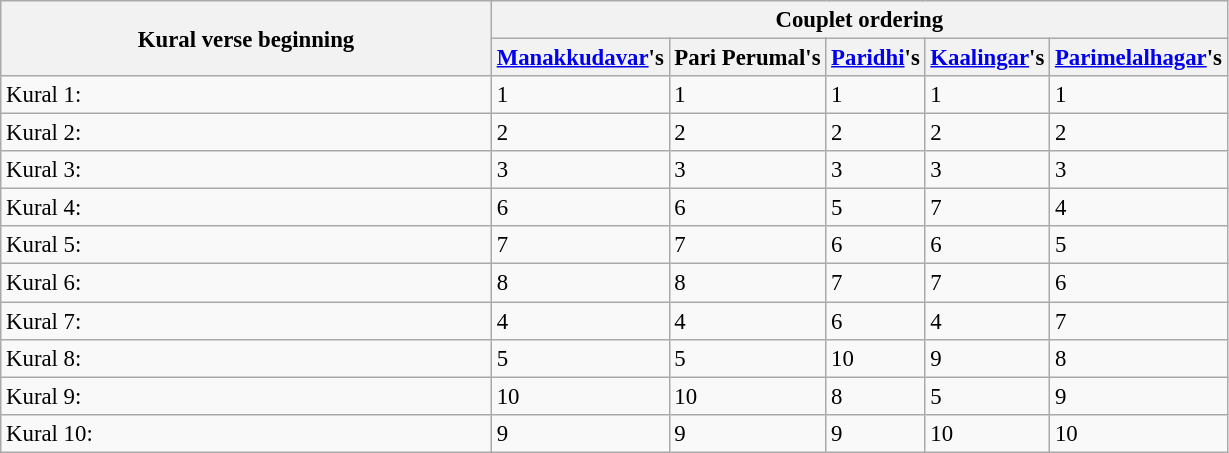<table class="wikitable" style="font-size: 95%">
<tr>
<th style="text-align:center; width:40%" rowspan="2">Kural verse beginning</th>
<th colspan="5">Couplet ordering</th>
</tr>
<tr>
<th><a href='#'>Manakkudavar</a>'s</th>
<th>Pari Perumal's</th>
<th><a href='#'>Paridhi</a>'s</th>
<th><a href='#'>Kaalingar</a>'s</th>
<th><a href='#'>Parimelalhagar</a>'s</th>
</tr>
<tr>
<td>Kural 1: </td>
<td>1</td>
<td>1</td>
<td>1</td>
<td>1</td>
<td>1</td>
</tr>
<tr>
<td>Kural 2: </td>
<td>2</td>
<td>2</td>
<td>2</td>
<td>2</td>
<td>2</td>
</tr>
<tr>
<td>Kural 3: </td>
<td>3</td>
<td>3</td>
<td>3</td>
<td>3</td>
<td>3</td>
</tr>
<tr>
<td>Kural 4: </td>
<td>6</td>
<td>6</td>
<td>5</td>
<td>7</td>
<td>4</td>
</tr>
<tr>
<td>Kural 5: </td>
<td>7</td>
<td>7</td>
<td>6</td>
<td>6</td>
<td>5</td>
</tr>
<tr>
<td>Kural 6: </td>
<td>8</td>
<td>8</td>
<td>7</td>
<td>7</td>
<td>6</td>
</tr>
<tr>
<td>Kural 7: </td>
<td>4</td>
<td>4</td>
<td>6</td>
<td>4</td>
<td>7</td>
</tr>
<tr>
<td>Kural 8: </td>
<td>5</td>
<td>5</td>
<td>10</td>
<td>9</td>
<td>8</td>
</tr>
<tr>
<td>Kural 9: </td>
<td>10</td>
<td>10</td>
<td>8</td>
<td>5</td>
<td>9</td>
</tr>
<tr>
<td>Kural 10: </td>
<td>9</td>
<td>9</td>
<td>9</td>
<td>10</td>
<td>10</td>
</tr>
</table>
